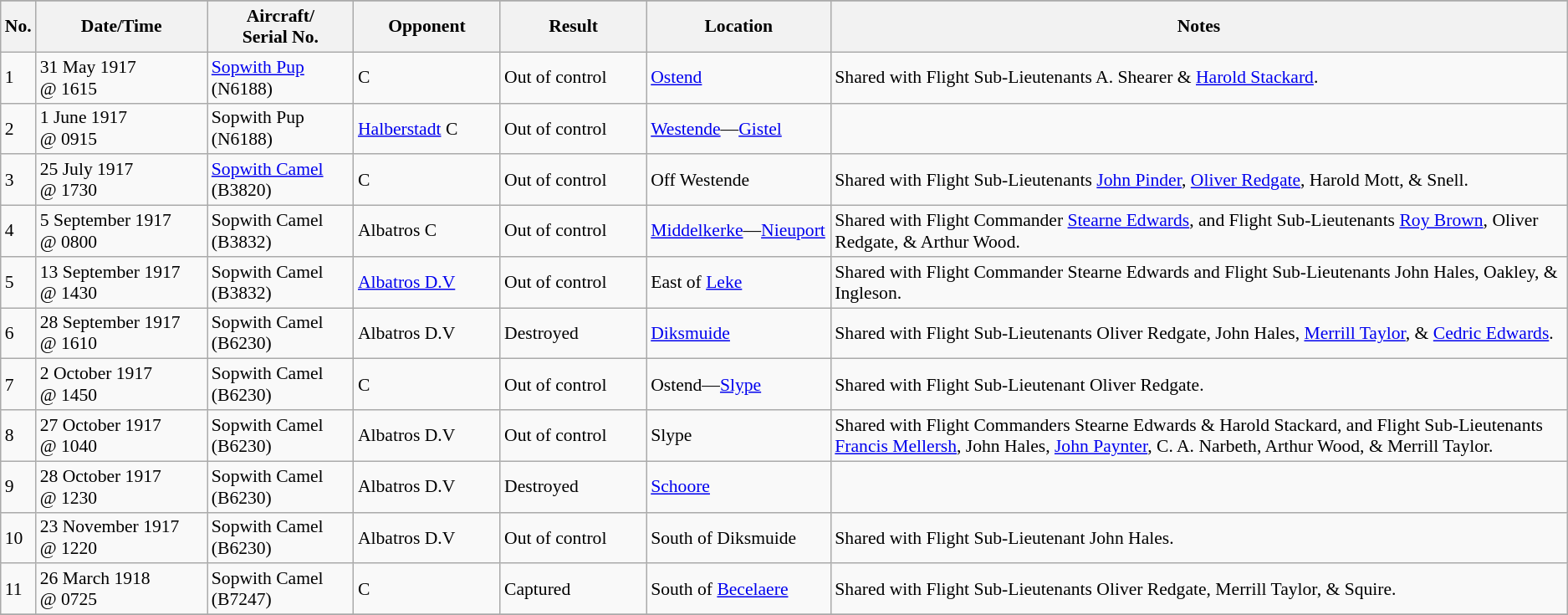<table class="wikitable" style="font-size:90%;">
<tr>
</tr>
<tr>
<th>No.</th>
<th width="130">Date/Time</th>
<th width="110">Aircraft/<br>Serial No.</th>
<th width="110">Opponent</th>
<th width="110">Result</th>
<th width="140">Location</th>
<th>Notes</th>
</tr>
<tr>
<td>1</td>
<td>31 May 1917<br>@ 1615</td>
<td><a href='#'>Sopwith Pup</a><br>(N6188)</td>
<td>C</td>
<td>Out of control</td>
<td><a href='#'>Ostend</a></td>
<td>Shared with Flight Sub-Lieutenants A. Shearer & <a href='#'>Harold Stackard</a>.</td>
</tr>
<tr>
<td>2</td>
<td>1 June 1917<br>@ 0915</td>
<td>Sopwith Pup<br>(N6188)</td>
<td><a href='#'>Halberstadt</a> C</td>
<td>Out of control</td>
<td><a href='#'>Westende</a>—<a href='#'>Gistel</a></td>
<td></td>
</tr>
<tr>
<td>3</td>
<td>25 July 1917<br>@ 1730</td>
<td><a href='#'>Sopwith Camel</a><br>(B3820)</td>
<td>C</td>
<td>Out of control</td>
<td>Off Westende</td>
<td>Shared with Flight Sub-Lieutenants <a href='#'>John Pinder</a>, <a href='#'>Oliver Redgate</a>, Harold Mott, & Snell.</td>
</tr>
<tr>
<td>4</td>
<td>5 September 1917<br>@ 0800</td>
<td>Sopwith Camel<br>(B3832)</td>
<td>Albatros C</td>
<td>Out of control</td>
<td><a href='#'>Middelkerke</a>—<a href='#'>Nieuport</a></td>
<td>Shared with Flight Commander <a href='#'>Stearne Edwards</a>, and Flight Sub-Lieutenants <a href='#'>Roy Brown</a>, Oliver Redgate, & Arthur Wood.</td>
</tr>
<tr>
<td>5</td>
<td>13 September 1917<br>@ 1430</td>
<td>Sopwith Camel<br>(B3832)</td>
<td><a href='#'>Albatros D.V</a></td>
<td>Out of control</td>
<td>East of <a href='#'>Leke</a></td>
<td>Shared with Flight Commander Stearne Edwards and Flight Sub-Lieutenants John Hales, Oakley, & Ingleson.</td>
</tr>
<tr>
<td>6</td>
<td>28 September 1917<br>@ 1610</td>
<td>Sopwith Camel<br>(B6230)</td>
<td>Albatros D.V</td>
<td>Destroyed</td>
<td><a href='#'>Diksmuide</a></td>
<td>Shared with Flight Sub-Lieutenants Oliver Redgate, John Hales, <a href='#'>Merrill Taylor</a>, & <a href='#'>Cedric Edwards</a>.</td>
</tr>
<tr>
<td>7</td>
<td>2 October 1917<br>@ 1450</td>
<td>Sopwith Camel<br>(B6230)</td>
<td>C</td>
<td>Out of control</td>
<td>Ostend—<a href='#'>Slype</a></td>
<td>Shared with Flight Sub-Lieutenant Oliver Redgate.</td>
</tr>
<tr>
<td>8</td>
<td>27 October 1917<br>@ 1040</td>
<td>Sopwith Camel<br>(B6230)</td>
<td>Albatros D.V</td>
<td>Out of control</td>
<td>Slype</td>
<td>Shared with Flight Commanders Stearne Edwards & Harold Stackard, and Flight Sub-Lieutenants <a href='#'>Francis Mellersh</a>, John Hales, <a href='#'>John Paynter</a>, C. A. Narbeth, Arthur Wood, & Merrill Taylor.</td>
</tr>
<tr>
<td>9</td>
<td>28 October 1917<br>@ 1230</td>
<td>Sopwith Camel<br>(B6230)</td>
<td>Albatros D.V</td>
<td>Destroyed</td>
<td><a href='#'>Schoore</a></td>
<td></td>
</tr>
<tr>
<td>10</td>
<td>23 November 1917<br>@ 1220</td>
<td>Sopwith Camel<br>(B6230)</td>
<td>Albatros D.V</td>
<td>Out of control</td>
<td>South of Diksmuide</td>
<td>Shared with Flight Sub-Lieutenant John Hales.</td>
</tr>
<tr>
<td>11</td>
<td>26 March 1918<br>@ 0725</td>
<td>Sopwith Camel<br>(B7247)</td>
<td>C</td>
<td>Captured</td>
<td> South of <a href='#'>Becelaere</a></td>
<td>Shared with Flight Sub-Lieutenants Oliver Redgate, Merrill Taylor, & Squire.</td>
</tr>
<tr>
</tr>
</table>
